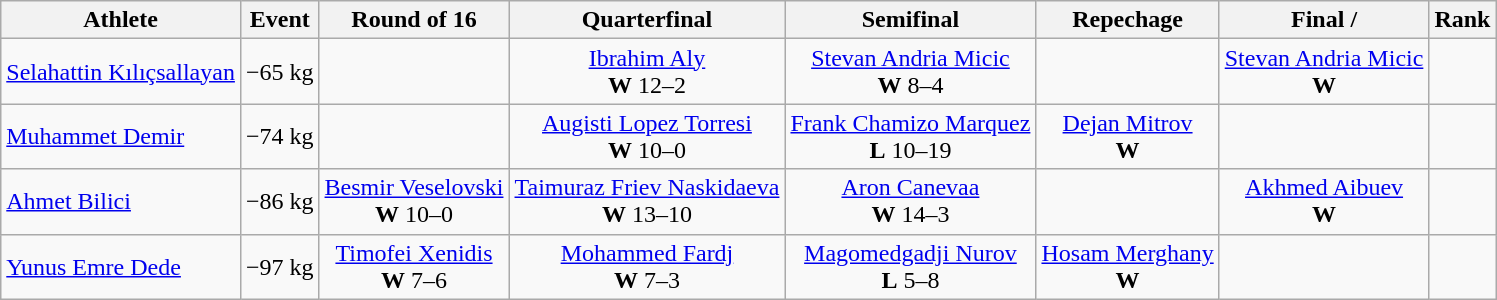<table class="wikitable">
<tr>
<th>Athlete</th>
<th>Event</th>
<th>Round of 16</th>
<th>Quarterfinal</th>
<th>Semifinal</th>
<th>Repechage</th>
<th>Final / </th>
<th>Rank</th>
</tr>
<tr align=center>
<td align=left><a href='#'>Selahattin Kılıçsallayan</a></td>
<td>−65 kg</td>
<td></td>
<td> <a href='#'>Ibrahim Aly</a><br><strong>W</strong> 12–2</td>
<td> <a href='#'>Stevan Andria Micic</a><br><strong>W</strong> 8–4</td>
<td></td>
<td> <a href='#'>Stevan Andria Micic</a><br><strong>W</strong></td>
<td></td>
</tr>
<tr align=center>
<td align=left><a href='#'>Muhammet Demir</a></td>
<td>−74 kg</td>
<td></td>
<td> <a href='#'>Augisti Lopez Torresi</a><br><strong>W</strong> 10–0</td>
<td> <a href='#'>Frank Chamizo Marquez</a><br><strong>L</strong> 10–19</td>
<td> <a href='#'>Dejan Mitrov</a><br><strong>W</strong></td>
<td></td>
<td></td>
</tr>
<tr align=center>
<td align=left><a href='#'>Ahmet Bilici</a></td>
<td>−86 kg</td>
<td> <a href='#'>Besmir Veselovski</a><br><strong>W</strong> 10–0</td>
<td> <a href='#'>Taimuraz Friev Naskidaeva</a><br><strong>W</strong> 13–10</td>
<td> <a href='#'>Aron Canevaa</a><br><strong>W</strong> 14–3</td>
<td></td>
<td> <a href='#'>Akhmed Aibuev</a><br><strong>W</strong></td>
<td></td>
</tr>
<tr align=center>
<td align=left><a href='#'>Yunus Emre Dede</a></td>
<td>−97 kg</td>
<td> <a href='#'>Timofei Xenidis</a><br><strong>W</strong> 7–6</td>
<td> <a href='#'>Mohammed Fardj</a><br><strong>W</strong> 7–3</td>
<td> <a href='#'>Magomedgadji Nurov</a><br><strong>L</strong> 5–8</td>
<td> <a href='#'>Hosam Merghany</a><br><strong>W</strong></td>
<td></td>
<td></td>
</tr>
</table>
